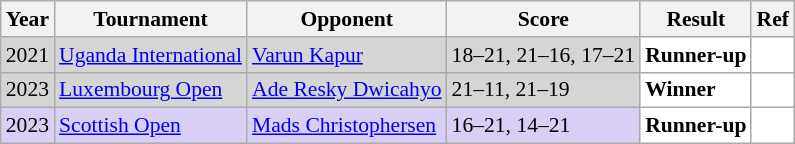<table class="sortable wikitable" style="font-size: 90%;">
<tr>
<th>Year</th>
<th>Tournament</th>
<th>Opponent</th>
<th>Score</th>
<th>Result</th>
<th>Ref</th>
</tr>
<tr style="background:#D5D5D5">
<td align="center">2021</td>
<td align="left"><a href='#'>Uganda International</a></td>
<td align="left"> <a href='#'>Varun Kapur</a></td>
<td align="left">18–21, 21–16, 17–21</td>
<td style="text-align:left; background:white"> <strong>Runner-up</strong></td>
<td style="text-align:center; background:white"></td>
</tr>
<tr style="background:#D5D5D5">
<td align="center">2023</td>
<td align="left"><a href='#'>Luxembourg Open</a></td>
<td align="left"> <a href='#'>Ade Resky Dwicahyo</a></td>
<td align="left">21–11, 21–19</td>
<td style="text-align:left; background:white"> <strong>Winner</strong></td>
<td style="text-align:center; background:white"></td>
</tr>
<tr style="background:#D8CEF6">
<td align="center">2023</td>
<td align="left"><a href='#'>Scottish Open</a></td>
<td align="left"> <a href='#'>Mads Christophersen</a></td>
<td align="left">16–21, 14–21</td>
<td style="text-align:left; background:white"> <strong>Runner-up</strong></td>
<td style="text-align:center; background:white"></td>
</tr>
</table>
